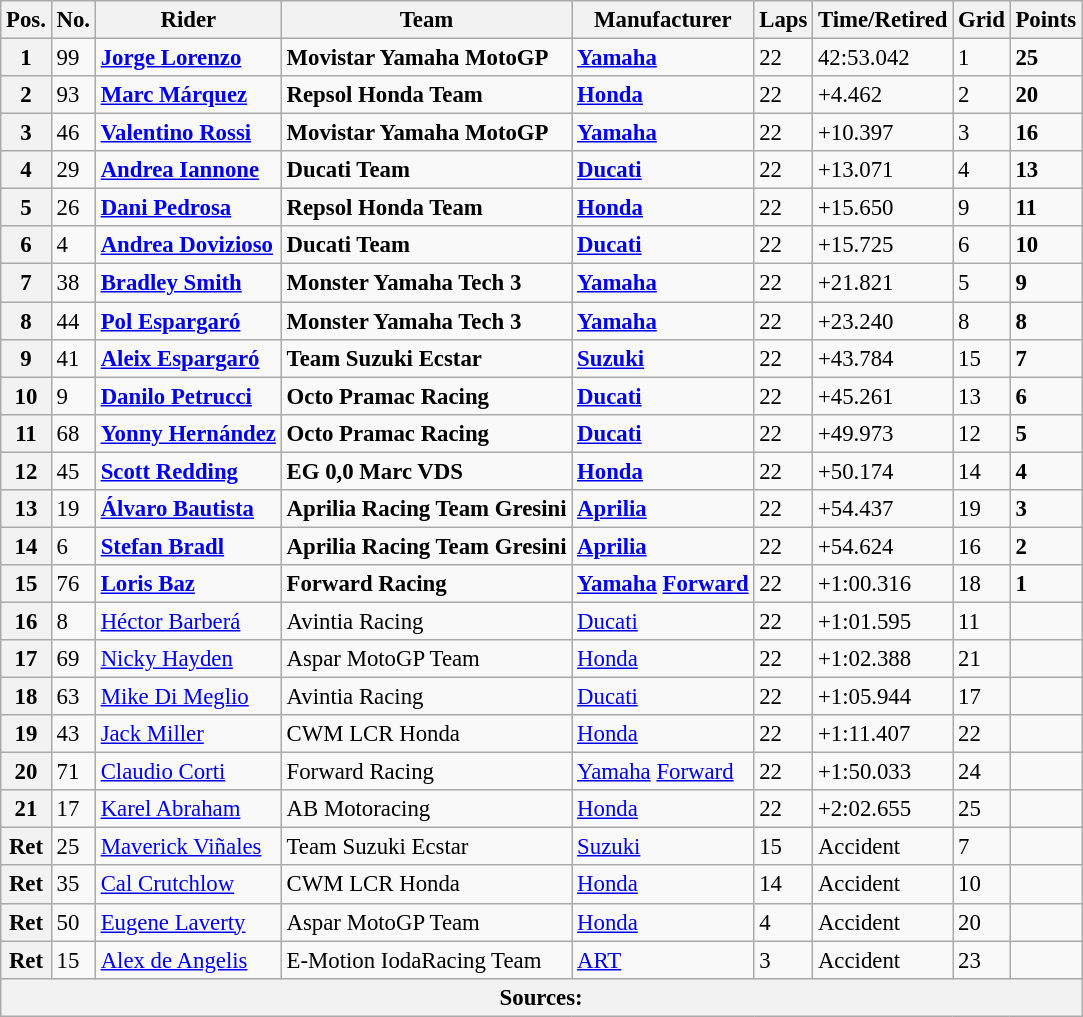<table class="wikitable" style="font-size: 95%;">
<tr>
<th>Pos.</th>
<th>No.</th>
<th>Rider</th>
<th>Team</th>
<th>Manufacturer</th>
<th>Laps</th>
<th>Time/Retired</th>
<th>Grid</th>
<th>Points</th>
</tr>
<tr>
<th>1</th>
<td>99</td>
<td> <strong><a href='#'>Jorge Lorenzo</a></strong></td>
<td><strong>Movistar Yamaha MotoGP</strong></td>
<td><strong><a href='#'>Yamaha</a></strong></td>
<td>22</td>
<td>42:53.042</td>
<td>1</td>
<td><strong>25</strong></td>
</tr>
<tr>
<th>2</th>
<td>93</td>
<td> <strong><a href='#'>Marc Márquez</a></strong></td>
<td><strong>Repsol Honda Team</strong></td>
<td><strong><a href='#'>Honda</a></strong></td>
<td>22</td>
<td>+4.462</td>
<td>2</td>
<td><strong>20</strong></td>
</tr>
<tr>
<th>3</th>
<td>46</td>
<td> <strong><a href='#'>Valentino Rossi</a></strong></td>
<td><strong>Movistar Yamaha MotoGP</strong></td>
<td><strong><a href='#'>Yamaha</a></strong></td>
<td>22</td>
<td>+10.397</td>
<td>3</td>
<td><strong>16</strong></td>
</tr>
<tr>
<th>4</th>
<td>29</td>
<td> <strong><a href='#'>Andrea Iannone</a></strong></td>
<td><strong>Ducati Team</strong></td>
<td><strong><a href='#'>Ducati</a></strong></td>
<td>22</td>
<td>+13.071</td>
<td>4</td>
<td><strong>13</strong></td>
</tr>
<tr>
<th>5</th>
<td>26</td>
<td> <strong><a href='#'>Dani Pedrosa</a></strong></td>
<td><strong>Repsol Honda Team</strong></td>
<td><strong><a href='#'>Honda</a></strong></td>
<td>22</td>
<td>+15.650</td>
<td>9</td>
<td><strong>11</strong></td>
</tr>
<tr>
<th>6</th>
<td>4</td>
<td> <strong><a href='#'>Andrea Dovizioso</a></strong></td>
<td><strong>Ducati Team</strong></td>
<td><strong><a href='#'>Ducati</a></strong></td>
<td>22</td>
<td>+15.725</td>
<td>6</td>
<td><strong>10</strong></td>
</tr>
<tr>
<th>7</th>
<td>38</td>
<td> <strong><a href='#'>Bradley Smith</a></strong></td>
<td><strong>Monster Yamaha Tech 3</strong></td>
<td><strong><a href='#'>Yamaha</a></strong></td>
<td>22</td>
<td>+21.821</td>
<td>5</td>
<td><strong>9</strong></td>
</tr>
<tr>
<th>8</th>
<td>44</td>
<td> <strong><a href='#'>Pol Espargaró</a></strong></td>
<td><strong>Monster Yamaha Tech 3</strong></td>
<td><strong><a href='#'>Yamaha</a></strong></td>
<td>22</td>
<td>+23.240</td>
<td>8</td>
<td><strong>8</strong></td>
</tr>
<tr>
<th>9</th>
<td>41</td>
<td> <strong><a href='#'>Aleix Espargaró</a></strong></td>
<td><strong>Team Suzuki Ecstar</strong></td>
<td><strong><a href='#'>Suzuki</a></strong></td>
<td>22</td>
<td>+43.784</td>
<td>15</td>
<td><strong>7</strong></td>
</tr>
<tr>
<th>10</th>
<td>9</td>
<td> <strong><a href='#'>Danilo Petrucci</a></strong></td>
<td><strong>Octo Pramac Racing</strong></td>
<td><strong><a href='#'>Ducati</a></strong></td>
<td>22</td>
<td>+45.261</td>
<td>13</td>
<td><strong>6</strong></td>
</tr>
<tr>
<th>11</th>
<td>68</td>
<td> <strong><a href='#'>Yonny Hernández</a></strong></td>
<td><strong>Octo Pramac Racing</strong></td>
<td><strong><a href='#'>Ducati</a></strong></td>
<td>22</td>
<td>+49.973</td>
<td>12</td>
<td><strong>5</strong></td>
</tr>
<tr>
<th>12</th>
<td>45</td>
<td> <strong><a href='#'>Scott Redding</a></strong></td>
<td><strong>EG 0,0 Marc VDS</strong></td>
<td><strong><a href='#'>Honda</a></strong></td>
<td>22</td>
<td>+50.174</td>
<td>14</td>
<td><strong>4</strong></td>
</tr>
<tr>
<th>13</th>
<td>19</td>
<td> <strong><a href='#'>Álvaro Bautista</a></strong></td>
<td><strong>Aprilia Racing Team Gresini</strong></td>
<td><strong><a href='#'>Aprilia</a></strong></td>
<td>22</td>
<td>+54.437</td>
<td>19</td>
<td><strong>3</strong></td>
</tr>
<tr>
<th>14</th>
<td>6</td>
<td> <strong><a href='#'>Stefan Bradl</a></strong></td>
<td><strong>Aprilia Racing Team Gresini</strong></td>
<td><strong><a href='#'>Aprilia</a></strong></td>
<td>22</td>
<td>+54.624</td>
<td>16</td>
<td><strong>2</strong></td>
</tr>
<tr>
<th>15</th>
<td>76</td>
<td> <strong><a href='#'>Loris Baz</a></strong></td>
<td><strong>Forward Racing</strong></td>
<td><strong><a href='#'>Yamaha</a> <a href='#'>Forward</a></strong></td>
<td>22</td>
<td>+1:00.316</td>
<td>18</td>
<td><strong>1</strong></td>
</tr>
<tr>
<th>16</th>
<td>8</td>
<td> <a href='#'>Héctor Barberá</a></td>
<td>Avintia Racing</td>
<td><a href='#'>Ducati</a></td>
<td>22</td>
<td>+1:01.595</td>
<td>11</td>
<td></td>
</tr>
<tr>
<th>17</th>
<td>69</td>
<td> <a href='#'>Nicky Hayden</a></td>
<td>Aspar MotoGP Team</td>
<td><a href='#'>Honda</a></td>
<td>22</td>
<td>+1:02.388</td>
<td>21</td>
<td></td>
</tr>
<tr>
<th>18</th>
<td>63</td>
<td> <a href='#'>Mike Di Meglio</a></td>
<td>Avintia Racing</td>
<td><a href='#'>Ducati</a></td>
<td>22</td>
<td>+1:05.944</td>
<td>17</td>
<td></td>
</tr>
<tr>
<th>19</th>
<td>43</td>
<td> <a href='#'>Jack Miller</a></td>
<td>CWM LCR Honda</td>
<td><a href='#'>Honda</a></td>
<td>22</td>
<td>+1:11.407</td>
<td>22</td>
<td></td>
</tr>
<tr>
<th>20</th>
<td>71</td>
<td> <a href='#'>Claudio Corti</a></td>
<td>Forward Racing</td>
<td><a href='#'>Yamaha</a> <a href='#'>Forward</a></td>
<td>22</td>
<td>+1:50.033</td>
<td>24</td>
<td></td>
</tr>
<tr>
<th>21</th>
<td>17</td>
<td> <a href='#'>Karel Abraham</a></td>
<td>AB Motoracing</td>
<td><a href='#'>Honda</a></td>
<td>22</td>
<td>+2:02.655</td>
<td>25</td>
<td></td>
</tr>
<tr>
<th>Ret</th>
<td>25</td>
<td> <a href='#'>Maverick Viñales</a></td>
<td>Team Suzuki Ecstar</td>
<td><a href='#'>Suzuki</a></td>
<td>15</td>
<td>Accident</td>
<td>7</td>
<td></td>
</tr>
<tr>
<th>Ret</th>
<td>35</td>
<td> <a href='#'>Cal Crutchlow</a></td>
<td>CWM LCR Honda</td>
<td><a href='#'>Honda</a></td>
<td>14</td>
<td>Accident</td>
<td>10</td>
<td></td>
</tr>
<tr>
<th>Ret</th>
<td>50</td>
<td> <a href='#'>Eugene Laverty</a></td>
<td>Aspar MotoGP Team</td>
<td><a href='#'>Honda</a></td>
<td>4</td>
<td>Accident</td>
<td>20</td>
<td></td>
</tr>
<tr>
<th>Ret</th>
<td>15</td>
<td> <a href='#'>Alex de Angelis</a></td>
<td>E-Motion IodaRacing Team</td>
<td><a href='#'>ART</a></td>
<td>3</td>
<td>Accident</td>
<td>23</td>
<td></td>
</tr>
<tr>
<th colspan=9>Sources: </th>
</tr>
</table>
